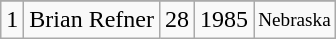<table class="wikitable">
<tr>
</tr>
<tr>
<td>1</td>
<td>Brian Refner</td>
<td>28</td>
<td>1985</td>
<td style="font-size:80%;">Nebraska</td>
</tr>
</table>
